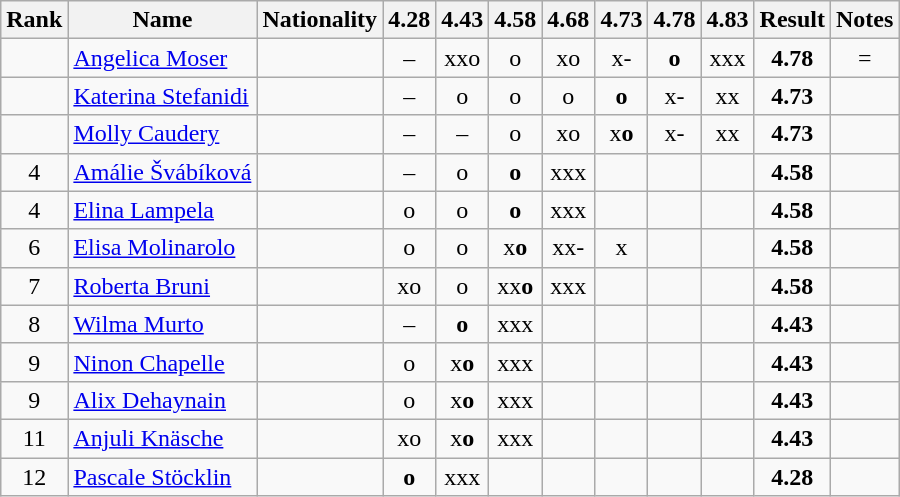<table class="wikitable sortable" style="text-align:center">
<tr>
<th>Rank</th>
<th>Name</th>
<th>Nationality</th>
<th>4.28</th>
<th>4.43</th>
<th>4.58</th>
<th>4.68</th>
<th>4.73</th>
<th>4.78</th>
<th>4.83</th>
<th>Result</th>
<th>Notes</th>
</tr>
<tr>
<td></td>
<td align="left"><a href='#'>Angelica Moser</a></td>
<td align="left"></td>
<td>–</td>
<td>xxo</td>
<td>o</td>
<td>xo</td>
<td>x-</td>
<td><strong>o</strong></td>
<td>xxx</td>
<td><strong>4.78</strong></td>
<td>=</td>
</tr>
<tr>
<td></td>
<td align="left"><a href='#'>Katerina Stefanidi</a></td>
<td align="left"></td>
<td>–</td>
<td>o</td>
<td>o</td>
<td>o</td>
<td><strong>o</strong></td>
<td>x-</td>
<td>xx</td>
<td><strong>4.73</strong></td>
<td></td>
</tr>
<tr>
<td></td>
<td align="left"><a href='#'>Molly Caudery</a></td>
<td align="left"></td>
<td>–</td>
<td>–</td>
<td>o</td>
<td>xo</td>
<td>x<strong>o</strong></td>
<td>x-</td>
<td>xx</td>
<td><strong>4.73</strong></td>
<td></td>
</tr>
<tr>
<td>4</td>
<td align="left"><a href='#'>Amálie Švábíková</a></td>
<td align="left"></td>
<td>–</td>
<td>o</td>
<td><strong>o</strong></td>
<td>xxx</td>
<td></td>
<td></td>
<td></td>
<td><strong>4.58</strong></td>
<td></td>
</tr>
<tr>
<td>4</td>
<td align="left"><a href='#'>Elina Lampela</a></td>
<td align="left"></td>
<td>o</td>
<td>o</td>
<td><strong>o</strong></td>
<td>xxx</td>
<td></td>
<td></td>
<td></td>
<td><strong>4.58</strong></td>
<td></td>
</tr>
<tr>
<td>6</td>
<td align="left"><a href='#'>Elisa Molinarolo</a></td>
<td align="left"></td>
<td>o</td>
<td>o</td>
<td>x<strong>o</strong></td>
<td>xx-</td>
<td>x</td>
<td></td>
<td></td>
<td><strong>4.58</strong></td>
<td></td>
</tr>
<tr>
<td>7</td>
<td align="left"><a href='#'>Roberta Bruni</a></td>
<td align="left"></td>
<td>xo</td>
<td>o</td>
<td>xx<strong>o</strong></td>
<td>xxx</td>
<td></td>
<td></td>
<td></td>
<td><strong>4.58</strong></td>
<td></td>
</tr>
<tr>
<td>8</td>
<td align="left"><a href='#'>Wilma Murto</a></td>
<td align="left"></td>
<td>–</td>
<td><strong>o</strong></td>
<td>xxx</td>
<td></td>
<td></td>
<td></td>
<td></td>
<td><strong>4.43</strong></td>
<td></td>
</tr>
<tr>
<td>9</td>
<td align="left"><a href='#'>Ninon Chapelle</a></td>
<td align="left"></td>
<td>o</td>
<td>x<strong>o</strong></td>
<td>xxx</td>
<td></td>
<td></td>
<td></td>
<td></td>
<td><strong>4.43</strong></td>
<td></td>
</tr>
<tr>
<td>9</td>
<td align="left"><a href='#'>Alix Dehaynain</a></td>
<td align="left"></td>
<td>o</td>
<td>x<strong>o</strong></td>
<td>xxx</td>
<td></td>
<td></td>
<td></td>
<td></td>
<td><strong>4.43</strong></td>
<td></td>
</tr>
<tr>
<td>11</td>
<td align="left"><a href='#'>Anjuli Knäsche</a></td>
<td align="left"></td>
<td>xo</td>
<td>x<strong>o</strong></td>
<td>xxx</td>
<td></td>
<td></td>
<td></td>
<td></td>
<td><strong>4.43</strong></td>
<td></td>
</tr>
<tr>
<td>12</td>
<td align="left"><a href='#'>Pascale Stöcklin</a></td>
<td align="left"></td>
<td><strong>o</strong></td>
<td>xxx</td>
<td></td>
<td></td>
<td></td>
<td></td>
<td></td>
<td><strong>4.28</strong></td>
<td></td>
</tr>
</table>
